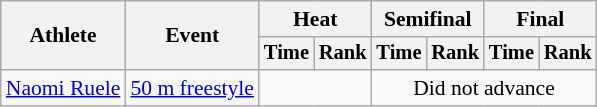<table class="wikitable" style="text-align:center; font-size:90%">
<tr>
<th rowspan="2">Athlete</th>
<th rowspan="2">Event</th>
<th colspan="2">Heat</th>
<th colspan="2">Semifinal</th>
<th colspan="2">Final</th>
</tr>
<tr style="font-size:95%">
<th>Time</th>
<th>Rank</th>
<th>Time</th>
<th>Rank</th>
<th>Time</th>
<th>Rank</th>
</tr>
<tr>
<td align=left><a href='#'>Naomi Ruele</a></td>
<td align=left><a href='#'>50 m freestyle</a></td>
<td colspan=2></td>
<td colspan=4>Did not advance</td>
</tr>
</table>
